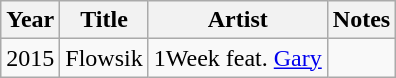<table class="wikitable">
<tr>
<th scope="col">Year</th>
<th scope="col">Title</th>
<th scope="col">Artist</th>
<th scope="col">Notes</th>
</tr>
<tr>
<td>2015</td>
<td>Flowsik</td>
<td>1Week feat. <a href='#'>Gary</a></td>
<td></td>
</tr>
</table>
